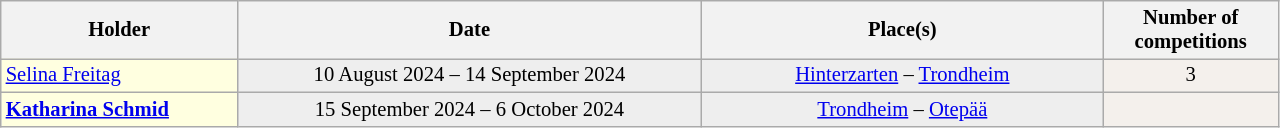<table class="wikitable plainrowheaders" style="background:#fff; font-size:86%; line-height:16px; border:grey solid 1px; border-collapse:collapse;">
<tr>
<th style="width:11em;"> Holder</th>
<th style="width:22em;">Date</th>
<th style="width:19em;">Place(s)</th>
<th style="width:8em;">Number of competitions</th>
</tr>
<tr style="background:#EEEEEE;">
<td bgcolor=FFFFE0> <a href='#'>Selina Freitag</a></td>
<td align=center bgcolor=#EEEEEE>10 August 2024 – 14 September 2024</td>
<td align=center bgcolor=#EEEEEE> <a href='#'>Hinterzarten</a> –  <a href='#'>Trondheim</a></td>
<td align=center bgcolor=#F4F0EC>3</td>
</tr>
<tr>
<td bgcolor=FFFFE0> <strong><a href='#'>Katharina Schmid</a></strong></td>
<td align=center bgcolor=#EEEEEE>15 September 2024 – 6 October 2024</td>
<td align=center bgcolor=#EEEEEE> <a href='#'>Trondheim</a> –  <a href='#'>Otepää</a></td>
<td align=center bgcolor=#F4F0EC><strong></strong></td>
</tr>
</table>
